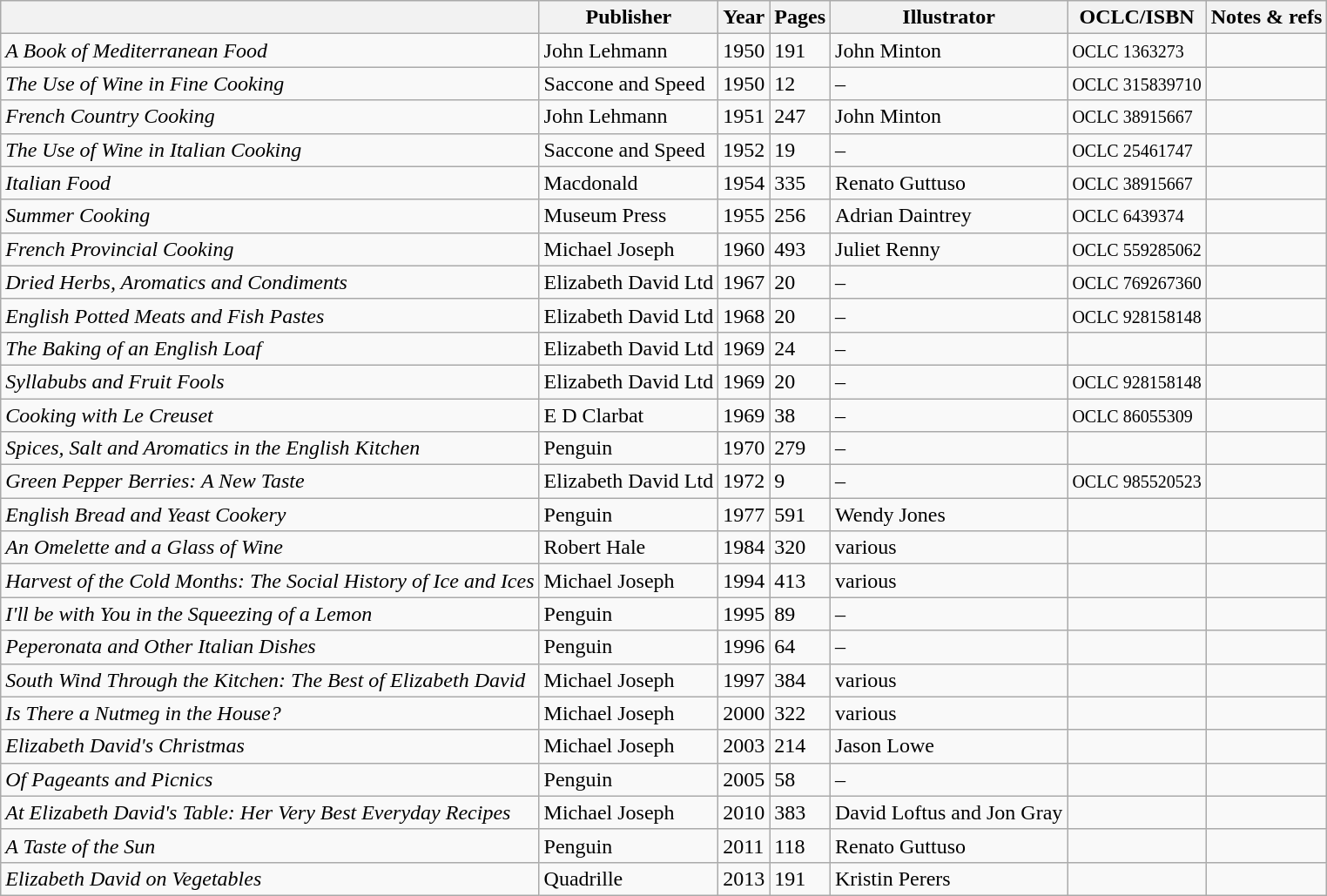<table class="wikitable plainrowheaders" style="text-align: left; margin-right: 0;">
<tr>
<th scope="col"></th>
<th scope="col">Publisher</th>
<th scope="col">Year</th>
<th scope="col">Pages</th>
<th scope="col">Illustrator</th>
<th scope="col">OCLC/ISBN</th>
<th scope="col">Notes & refs</th>
</tr>
<tr>
<td><em>A Book of Mediterranean Food</em></td>
<td>John Lehmann</td>
<td>1950</td>
<td>191</td>
<td>John Minton</td>
<td><small>OCLC 1363273</small></td>
<td></td>
</tr>
<tr>
<td><em>The Use of Wine in Fine Cooking</em></td>
<td>Saccone and Speed</td>
<td>1950</td>
<td>12</td>
<td>–</td>
<td><small>OCLC 315839710</small></td>
<td></td>
</tr>
<tr>
<td><em>French Country Cooking</em></td>
<td>John Lehmann</td>
<td>1951</td>
<td>247</td>
<td>John Minton</td>
<td><small>OCLC 38915667</small></td>
<td></td>
</tr>
<tr>
<td><em>The Use of Wine in Italian Cooking</em></td>
<td>Saccone and Speed</td>
<td>1952</td>
<td>19</td>
<td>–</td>
<td><small>OCLC 25461747</small></td>
<td></td>
</tr>
<tr>
<td><em>Italian Food</em></td>
<td>Macdonald</td>
<td>1954</td>
<td>335</td>
<td>Renato Guttuso</td>
<td><small>OCLC 38915667</small></td>
<td></td>
</tr>
<tr>
<td><em>Summer Cooking</em></td>
<td>Museum Press</td>
<td>1955</td>
<td>256</td>
<td>Adrian Daintrey</td>
<td><small> OCLC 6439374</small></td>
<td></td>
</tr>
<tr>
<td><em>French Provincial Cooking</em></td>
<td>Michael Joseph</td>
<td>1960</td>
<td>493</td>
<td>Juliet Renny</td>
<td><small>OCLC 559285062</small></td>
<td></td>
</tr>
<tr>
<td><em>Dried Herbs, Aromatics and Condiments</em></td>
<td>Elizabeth David Ltd</td>
<td>1967</td>
<td>20</td>
<td>–</td>
<td><small>OCLC 769267360</small></td>
<td></td>
</tr>
<tr>
<td><em>English Potted Meats and Fish Pastes</em></td>
<td>Elizabeth David Ltd</td>
<td>1968</td>
<td>20</td>
<td>–</td>
<td><small>OCLC 928158148</small></td>
<td></td>
</tr>
<tr>
<td><em>The Baking of an English Loaf</em></td>
<td>Elizabeth David Ltd</td>
<td>1969</td>
<td>24</td>
<td>–</td>
<td><small></small></td>
<td></td>
</tr>
<tr>
<td><em>Syllabubs and Fruit Fools</em></td>
<td>Elizabeth David Ltd</td>
<td>1969</td>
<td>20</td>
<td>–</td>
<td><small>OCLC 928158148</small></td>
<td></td>
</tr>
<tr>
<td><em>Cooking with Le Creuset</em></td>
<td>E D Clarbat</td>
<td>1969</td>
<td>38</td>
<td>–</td>
<td><small>OCLC 86055309</small></td>
<td></td>
</tr>
<tr>
<td><em>Spices, Salt and Aromatics in the English Kitchen</em></td>
<td>Penguin</td>
<td>1970</td>
<td>279</td>
<td>–</td>
<td><small></small></td>
<td></td>
</tr>
<tr>
<td><em>Green Pepper Berries: A New Taste</em></td>
<td>Elizabeth David Ltd</td>
<td>1972</td>
<td>9</td>
<td>–</td>
<td><small>OCLC 985520523</small></td>
<td></td>
</tr>
<tr>
<td><em>English Bread and Yeast Cookery</em></td>
<td>Penguin</td>
<td>1977</td>
<td>591</td>
<td>Wendy Jones</td>
<td><small></small></td>
<td></td>
</tr>
<tr>
<td><em>An Omelette and a Glass of Wine</em></td>
<td>Robert Hale</td>
<td>1984</td>
<td>320</td>
<td>various</td>
<td><small></small></td>
<td></td>
</tr>
<tr>
<td><em>Harvest of the Cold Months: The Social History of Ice and Ices</em></td>
<td>Michael Joseph</td>
<td>1994</td>
<td>413</td>
<td>various</td>
<td><small></small></td>
<td></td>
</tr>
<tr>
<td><em>I'll be with You in the Squeezing of a Lemon</em></td>
<td>Penguin</td>
<td>1995</td>
<td>89</td>
<td>–</td>
<td><small></small></td>
<td></td>
</tr>
<tr>
<td><em> Peperonata and Other Italian Dishes </em></td>
<td>Penguin</td>
<td>1996</td>
<td>64</td>
<td>–</td>
<td><small></small></td>
<td></td>
</tr>
<tr>
<td><em>South Wind Through the Kitchen: The Best of Elizabeth David</em></td>
<td>Michael Joseph</td>
<td>1997</td>
<td>384</td>
<td>various</td>
<td><small></small></td>
<td></td>
</tr>
<tr>
<td><em>Is There a Nutmeg in the House?</em></td>
<td>Michael Joseph</td>
<td>2000</td>
<td>322</td>
<td>various</td>
<td><small></small></td>
<td></td>
</tr>
<tr>
<td><em>Elizabeth David's Christmas</em></td>
<td>Michael Joseph</td>
<td>2003</td>
<td>214</td>
<td>Jason Lowe</td>
<td><small></small></td>
<td></td>
</tr>
<tr>
<td><em>Of Pageants and Picnics</em></td>
<td>Penguin</td>
<td>2005</td>
<td>58</td>
<td>–</td>
<td><small></small></td>
<td></td>
</tr>
<tr>
<td><em>At Elizabeth David's Table: Her Very Best Everyday Recipes</em></td>
<td>Michael Joseph</td>
<td>2010</td>
<td>383</td>
<td>David Loftus and Jon Gray</td>
<td><small></small></td>
<td></td>
</tr>
<tr>
<td><em>A Taste of the Sun</em></td>
<td>Penguin</td>
<td>2011</td>
<td>118</td>
<td>Renato Guttuso</td>
<td><small></small></td>
<td></td>
</tr>
<tr>
<td><em>Elizabeth David on Vegetables</em></td>
<td>Quadrille</td>
<td>2013</td>
<td>191</td>
<td>Kristin Perers</td>
<td><small></small></td>
<td></td>
</tr>
</table>
